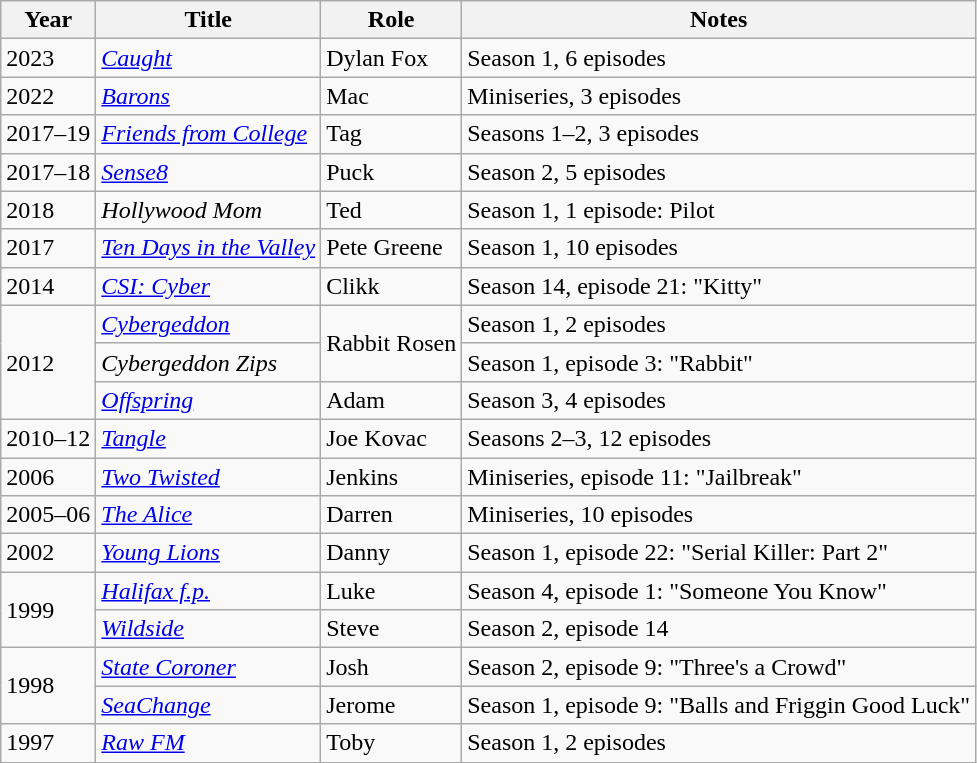<table class="wikitable sortable">
<tr>
<th>Year</th>
<th>Title</th>
<th>Role</th>
<th>Notes</th>
</tr>
<tr>
<td>2023</td>
<td><em><a href='#'>Caught</a></em></td>
<td>Dylan Fox</td>
<td>Season 1, 6 episodes</td>
</tr>
<tr>
<td>2022</td>
<td><em><a href='#'>Barons</a></em></td>
<td>Mac</td>
<td>Miniseries, 3 episodes</td>
</tr>
<tr>
<td>2017–19</td>
<td><em><a href='#'>Friends from College</a></em></td>
<td>Tag</td>
<td>Seasons 1–2, 3 episodes</td>
</tr>
<tr>
<td>2017–18</td>
<td><em><a href='#'>Sense8</a></em></td>
<td>Puck</td>
<td>Season 2, 5 episodes</td>
</tr>
<tr>
<td>2018</td>
<td><em>Hollywood Mom</em></td>
<td>Ted</td>
<td>Season 1, 1 episode: Pilot</td>
</tr>
<tr>
<td>2017</td>
<td><em><a href='#'>Ten Days in the Valley</a></em></td>
<td>Pete Greene</td>
<td>Season 1, 10 episodes</td>
</tr>
<tr>
<td>2014</td>
<td><em><a href='#'>CSI: Cyber</a></em></td>
<td>Clikk</td>
<td>Season 14, episode 21: "Kitty"</td>
</tr>
<tr>
<td rowspan="3">2012</td>
<td><em><a href='#'>Cybergeddon</a></em></td>
<td rowspan="2">Rabbit Rosen</td>
<td>Season 1, 2 episodes</td>
</tr>
<tr>
<td><em>Cybergeddon Zips</em></td>
<td>Season 1, episode 3: "Rabbit"</td>
</tr>
<tr>
<td><em><a href='#'>Offspring</a></em></td>
<td>Adam</td>
<td>Season 3, 4 episodes</td>
</tr>
<tr>
<td>2010–12</td>
<td><em><a href='#'>Tangle</a></em></td>
<td>Joe Kovac</td>
<td>Seasons 2–3, 12 episodes</td>
</tr>
<tr>
<td>2006</td>
<td><em><a href='#'>Two Twisted</a></em></td>
<td>Jenkins</td>
<td>Miniseries, episode 11: "Jailbreak"</td>
</tr>
<tr>
<td>2005–06</td>
<td><em><a href='#'>The Alice</a></em></td>
<td>Darren</td>
<td>Miniseries, 10 episodes</td>
</tr>
<tr>
<td>2002</td>
<td><em><a href='#'>Young Lions</a></em></td>
<td>Danny</td>
<td>Season 1, episode 22: "Serial Killer: Part 2"</td>
</tr>
<tr>
<td rowspan="2">1999</td>
<td><em><a href='#'>Halifax f.p.</a></em></td>
<td>Luke</td>
<td>Season 4, episode 1: "Someone You Know"</td>
</tr>
<tr>
<td><em><a href='#'>Wildside</a></em></td>
<td>Steve</td>
<td>Season 2, episode 14</td>
</tr>
<tr>
<td rowspan="2">1998</td>
<td><em><a href='#'>State Coroner</a></em></td>
<td>Josh</td>
<td>Season 2, episode 9: "Three's a Crowd"</td>
</tr>
<tr>
<td><em><a href='#'>SeaChange</a></em></td>
<td>Jerome</td>
<td>Season 1, episode 9: "Balls and Friggin Good Luck"</td>
</tr>
<tr>
<td>1997</td>
<td><em><a href='#'>Raw FM</a></em></td>
<td>Toby</td>
<td>Season 1, 2 episodes</td>
</tr>
</table>
